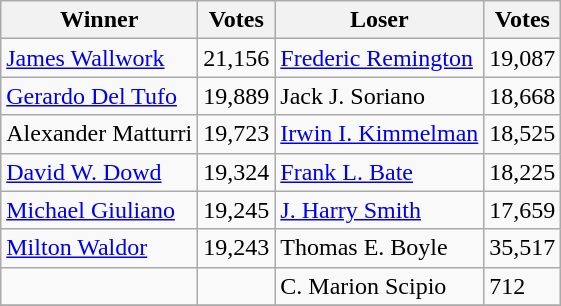<table class="wikitable">
<tr>
<th>Winner</th>
<th>Votes</th>
<th>Loser</th>
<th>Votes</th>
</tr>
<tr>
<td><a href='#'>James Wallwork</a></td>
<td>21,156</td>
<td><a href='#'>Frederic Remington</a></td>
<td>19,087</td>
</tr>
<tr>
<td><a href='#'>Gerardo Del Tufo</a></td>
<td>19,889</td>
<td>Jack J. Soriano</td>
<td>18,668</td>
</tr>
<tr>
<td>Alexander Matturri</td>
<td>19,723</td>
<td><a href='#'>Irwin I. Kimmelman</a></td>
<td>18,525</td>
</tr>
<tr>
<td><a href='#'>David W. Dowd</a></td>
<td>19,324</td>
<td><a href='#'>Frank L. Bate</a></td>
<td>18,225</td>
</tr>
<tr>
<td><a href='#'>Michael Giuliano</a></td>
<td>19,245</td>
<td><a href='#'>J. Harry Smith</a></td>
<td>17,659</td>
</tr>
<tr>
<td><a href='#'>Milton Waldor</a></td>
<td>19,243</td>
<td>Thomas E. Boyle</td>
<td>35,517</td>
</tr>
<tr>
<td></td>
<td></td>
<td>C. Marion Scipio</td>
<td>712</td>
</tr>
<tr>
</tr>
</table>
